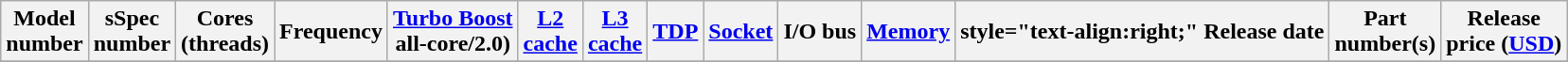<table class="wikitable sortable">
<tr>
<th>Model<br>number</th>
<th>sSpec<br>number</th>
<th>Cores<br>(threads)</th>
<th>Frequency</th>
<th><a href='#'>Turbo Boost</a><br>all-core/2.0)</th>
<th><a href='#'>L2<br>cache</a></th>
<th><a href='#'>L3<br>cache</a></th>
<th><a href='#'>TDP</a></th>
<th><a href='#'>Socket</a></th>
<th>I/O bus</th>
<th><a href='#'>Memory</a></th>
<th>style="text-align:right;"  Release date</th>
<th>Part<br>number(s)</th>
<th>Release<br>price (<a href='#'>USD</a>)<br></th>
</tr>
<tr>
</tr>
</table>
